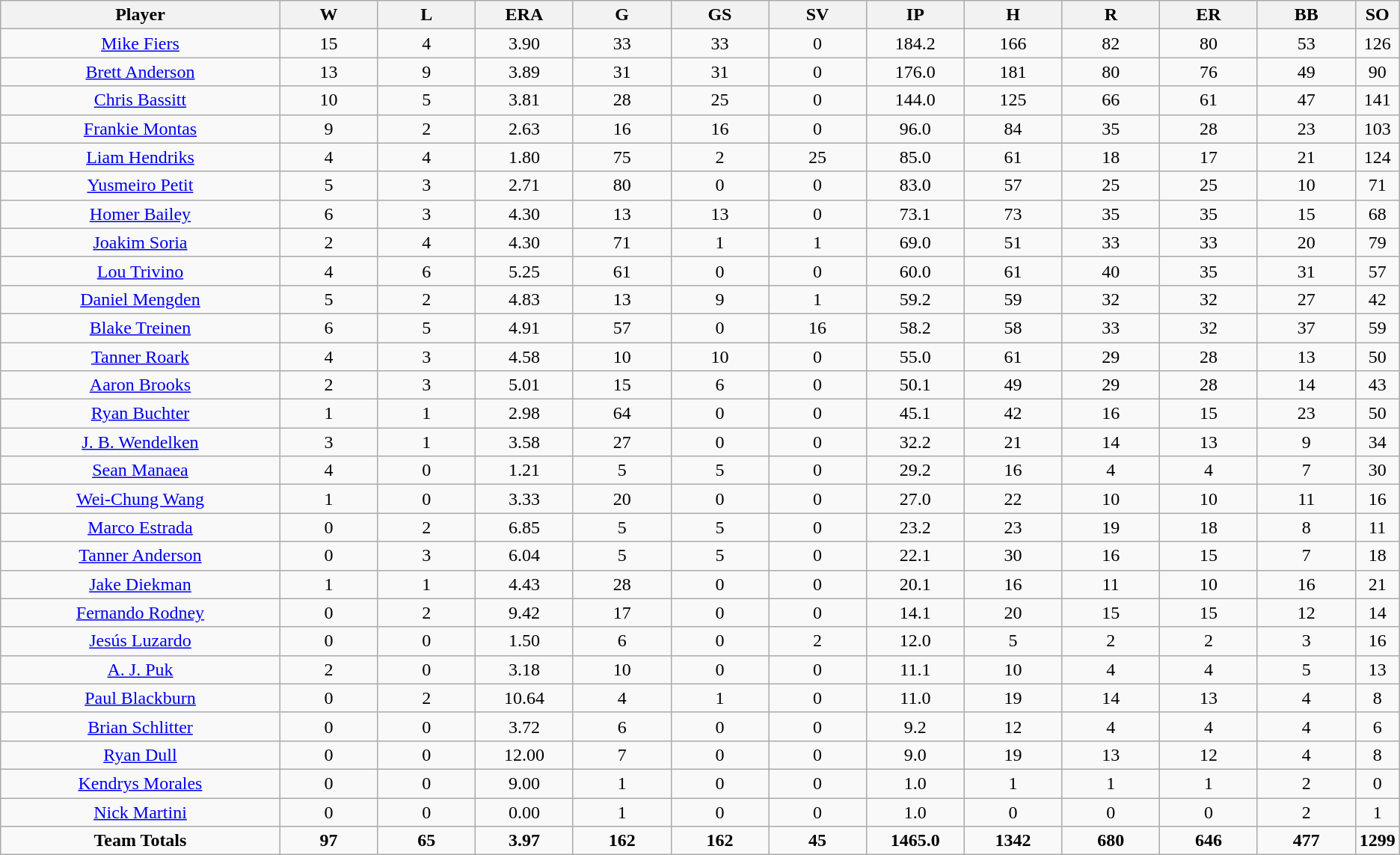<table class=wikitable style="text-align:center">
<tr>
<th bgcolor=#DDDDFF; width="20%">Player</th>
<th bgcolor=#DDDDFF; width="7%">W</th>
<th bgcolor=#DDDDFF; width="7%">L</th>
<th bgcolor=#DDDDFF; width="7%">ERA</th>
<th bgcolor=#DDDDFF; width="7%">G</th>
<th bgcolor=#DDDDFF; width="7%">GS</th>
<th bgcolor=#DDDDFF; width="7%">SV</th>
<th bgcolor=#DDDDFF; width="7%">IP</th>
<th bgcolor=#DDDDFF; width="7%">H</th>
<th bgcolor=#DDDDFF; width="7%">R</th>
<th bgcolor=#DDDDFF; width="7%">ER</th>
<th bgcolor=#DDDDFF; width="7%">BB</th>
<th bgcolor=#DDDDFF; width="7%">SO</th>
</tr>
<tr>
<td><a href='#'>Mike Fiers</a></td>
<td>15</td>
<td>4</td>
<td>3.90</td>
<td>33</td>
<td>33</td>
<td>0</td>
<td>184.2</td>
<td>166</td>
<td>82</td>
<td>80</td>
<td>53</td>
<td>126</td>
</tr>
<tr>
<td><a href='#'>Brett Anderson</a></td>
<td>13</td>
<td>9</td>
<td>3.89</td>
<td>31</td>
<td>31</td>
<td>0</td>
<td>176.0</td>
<td>181</td>
<td>80</td>
<td>76</td>
<td>49</td>
<td>90</td>
</tr>
<tr>
<td><a href='#'>Chris Bassitt</a></td>
<td>10</td>
<td>5</td>
<td>3.81</td>
<td>28</td>
<td>25</td>
<td>0</td>
<td>144.0</td>
<td>125</td>
<td>66</td>
<td>61</td>
<td>47</td>
<td>141</td>
</tr>
<tr>
<td><a href='#'>Frankie Montas</a></td>
<td>9</td>
<td>2</td>
<td>2.63</td>
<td>16</td>
<td>16</td>
<td>0</td>
<td>96.0</td>
<td>84</td>
<td>35</td>
<td>28</td>
<td>23</td>
<td>103</td>
</tr>
<tr>
<td><a href='#'>Liam Hendriks</a></td>
<td>4</td>
<td>4</td>
<td>1.80</td>
<td>75</td>
<td>2</td>
<td>25</td>
<td>85.0</td>
<td>61</td>
<td>18</td>
<td>17</td>
<td>21</td>
<td>124</td>
</tr>
<tr>
<td><a href='#'>Yusmeiro Petit</a></td>
<td>5</td>
<td>3</td>
<td>2.71</td>
<td>80</td>
<td>0</td>
<td>0</td>
<td>83.0</td>
<td>57</td>
<td>25</td>
<td>25</td>
<td>10</td>
<td>71</td>
</tr>
<tr>
<td><a href='#'>Homer Bailey</a></td>
<td>6</td>
<td>3</td>
<td>4.30</td>
<td>13</td>
<td>13</td>
<td>0</td>
<td>73.1</td>
<td>73</td>
<td>35</td>
<td>35</td>
<td>15</td>
<td>68</td>
</tr>
<tr>
<td><a href='#'>Joakim Soria</a></td>
<td>2</td>
<td>4</td>
<td>4.30</td>
<td>71</td>
<td>1</td>
<td>1</td>
<td>69.0</td>
<td>51</td>
<td>33</td>
<td>33</td>
<td>20</td>
<td>79</td>
</tr>
<tr>
<td><a href='#'>Lou Trivino</a></td>
<td>4</td>
<td>6</td>
<td>5.25</td>
<td>61</td>
<td>0</td>
<td>0</td>
<td>60.0</td>
<td>61</td>
<td>40</td>
<td>35</td>
<td>31</td>
<td>57</td>
</tr>
<tr>
<td><a href='#'>Daniel Mengden</a></td>
<td>5</td>
<td>2</td>
<td>4.83</td>
<td>13</td>
<td>9</td>
<td>1</td>
<td>59.2</td>
<td>59</td>
<td>32</td>
<td>32</td>
<td>27</td>
<td>42</td>
</tr>
<tr>
<td><a href='#'>Blake Treinen</a></td>
<td>6</td>
<td>5</td>
<td>4.91</td>
<td>57</td>
<td>0</td>
<td>16</td>
<td>58.2</td>
<td>58</td>
<td>33</td>
<td>32</td>
<td>37</td>
<td>59</td>
</tr>
<tr>
<td><a href='#'>Tanner Roark</a></td>
<td>4</td>
<td>3</td>
<td>4.58</td>
<td>10</td>
<td>10</td>
<td>0</td>
<td>55.0</td>
<td>61</td>
<td>29</td>
<td>28</td>
<td>13</td>
<td>50</td>
</tr>
<tr>
<td><a href='#'>Aaron Brooks</a></td>
<td>2</td>
<td>3</td>
<td>5.01</td>
<td>15</td>
<td>6</td>
<td>0</td>
<td>50.1</td>
<td>49</td>
<td>29</td>
<td>28</td>
<td>14</td>
<td>43</td>
</tr>
<tr>
<td><a href='#'>Ryan Buchter</a></td>
<td>1</td>
<td>1</td>
<td>2.98</td>
<td>64</td>
<td>0</td>
<td>0</td>
<td>45.1</td>
<td>42</td>
<td>16</td>
<td>15</td>
<td>23</td>
<td>50</td>
</tr>
<tr>
<td><a href='#'>J. B. Wendelken</a></td>
<td>3</td>
<td>1</td>
<td>3.58</td>
<td>27</td>
<td>0</td>
<td>0</td>
<td>32.2</td>
<td>21</td>
<td>14</td>
<td>13</td>
<td>9</td>
<td>34</td>
</tr>
<tr>
<td><a href='#'>Sean Manaea</a></td>
<td>4</td>
<td>0</td>
<td>1.21</td>
<td>5</td>
<td>5</td>
<td>0</td>
<td>29.2</td>
<td>16</td>
<td>4</td>
<td>4</td>
<td>7</td>
<td>30</td>
</tr>
<tr>
<td><a href='#'>Wei-Chung Wang</a></td>
<td>1</td>
<td>0</td>
<td>3.33</td>
<td>20</td>
<td>0</td>
<td>0</td>
<td>27.0</td>
<td>22</td>
<td>10</td>
<td>10</td>
<td>11</td>
<td>16</td>
</tr>
<tr>
<td><a href='#'>Marco Estrada</a></td>
<td>0</td>
<td>2</td>
<td>6.85</td>
<td>5</td>
<td>5</td>
<td>0</td>
<td>23.2</td>
<td>23</td>
<td>19</td>
<td>18</td>
<td>8</td>
<td>11</td>
</tr>
<tr>
<td><a href='#'>Tanner Anderson</a></td>
<td>0</td>
<td>3</td>
<td>6.04</td>
<td>5</td>
<td>5</td>
<td>0</td>
<td>22.1</td>
<td>30</td>
<td>16</td>
<td>15</td>
<td>7</td>
<td>18</td>
</tr>
<tr>
<td><a href='#'>Jake Diekman</a></td>
<td>1</td>
<td>1</td>
<td>4.43</td>
<td>28</td>
<td>0</td>
<td>0</td>
<td>20.1</td>
<td>16</td>
<td>11</td>
<td>10</td>
<td>16</td>
<td>21</td>
</tr>
<tr>
<td><a href='#'>Fernando Rodney</a></td>
<td>0</td>
<td>2</td>
<td>9.42</td>
<td>17</td>
<td>0</td>
<td>0</td>
<td>14.1</td>
<td>20</td>
<td>15</td>
<td>15</td>
<td>12</td>
<td>14</td>
</tr>
<tr>
<td><a href='#'>Jesús Luzardo</a></td>
<td>0</td>
<td>0</td>
<td>1.50</td>
<td>6</td>
<td>0</td>
<td>2</td>
<td>12.0</td>
<td>5</td>
<td>2</td>
<td>2</td>
<td>3</td>
<td>16</td>
</tr>
<tr>
<td><a href='#'>A. J. Puk</a></td>
<td>2</td>
<td>0</td>
<td>3.18</td>
<td>10</td>
<td>0</td>
<td>0</td>
<td>11.1</td>
<td>10</td>
<td>4</td>
<td>4</td>
<td>5</td>
<td>13</td>
</tr>
<tr>
<td><a href='#'>Paul Blackburn</a></td>
<td>0</td>
<td>2</td>
<td>10.64</td>
<td>4</td>
<td>1</td>
<td>0</td>
<td>11.0</td>
<td>19</td>
<td>14</td>
<td>13</td>
<td>4</td>
<td>8</td>
</tr>
<tr>
<td><a href='#'>Brian Schlitter</a></td>
<td>0</td>
<td>0</td>
<td>3.72</td>
<td>6</td>
<td>0</td>
<td>0</td>
<td>9.2</td>
<td>12</td>
<td>4</td>
<td>4</td>
<td>4</td>
<td>6</td>
</tr>
<tr>
<td><a href='#'>Ryan Dull</a></td>
<td>0</td>
<td>0</td>
<td>12.00</td>
<td>7</td>
<td>0</td>
<td>0</td>
<td>9.0</td>
<td>19</td>
<td>13</td>
<td>12</td>
<td>4</td>
<td>8</td>
</tr>
<tr>
<td><a href='#'>Kendrys Morales</a></td>
<td>0</td>
<td>0</td>
<td>9.00</td>
<td>1</td>
<td>0</td>
<td>0</td>
<td>1.0</td>
<td>1</td>
<td>1</td>
<td>1</td>
<td>2</td>
<td>0</td>
</tr>
<tr>
<td><a href='#'>Nick Martini</a></td>
<td>0</td>
<td>0</td>
<td>0.00</td>
<td>1</td>
<td>0</td>
<td>0</td>
<td>1.0</td>
<td>0</td>
<td>0</td>
<td>0</td>
<td>2</td>
<td>1</td>
</tr>
<tr>
<td><strong>Team Totals</strong></td>
<td><strong>97</strong></td>
<td><strong>65</strong></td>
<td><strong>3.97</strong></td>
<td><strong>162</strong></td>
<td><strong>162</strong></td>
<td><strong>45</strong></td>
<td><strong>1465.0</strong></td>
<td><strong>1342</strong></td>
<td><strong>680</strong></td>
<td><strong>646</strong></td>
<td><strong>477</strong></td>
<td><strong>1299</strong></td>
</tr>
</table>
